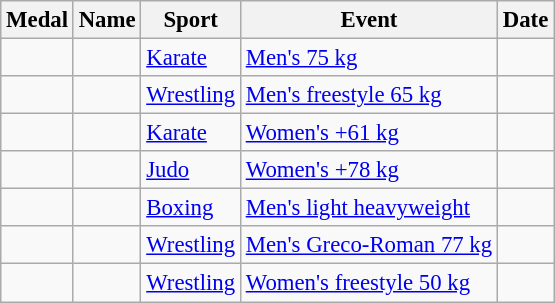<table class="wikitable sortable"  style="font-size:95%">
<tr>
<th>Medal</th>
<th>Name</th>
<th>Sport</th>
<th>Event</th>
<th>Date</th>
</tr>
<tr>
<td></td>
<td></td>
<td><a href='#'>Karate</a></td>
<td><a href='#'>Men's 75 kg</a></td>
<td></td>
</tr>
<tr>
<td></td>
<td></td>
<td><a href='#'>Wrestling</a></td>
<td><a href='#'>Men's freestyle 65 kg</a></td>
<td></td>
</tr>
<tr>
<td></td>
<td></td>
<td><a href='#'>Karate</a></td>
<td><a href='#'>Women's +61 kg</a></td>
<td></td>
</tr>
<tr>
<td></td>
<td></td>
<td><a href='#'>Judo</a></td>
<td><a href='#'>Women's +78 kg</a></td>
<td></td>
</tr>
<tr>
<td></td>
<td></td>
<td><a href='#'>Boxing</a></td>
<td><a href='#'>Men's light heavyweight</a></td>
<td></td>
</tr>
<tr>
<td></td>
<td></td>
<td><a href='#'>Wrestling</a></td>
<td><a href='#'>Men's Greco-Roman 77 kg</a></td>
<td></td>
</tr>
<tr>
<td></td>
<td></td>
<td><a href='#'>Wrestling</a></td>
<td><a href='#'>Women's freestyle 50 kg</a></td>
<td></td>
</tr>
</table>
